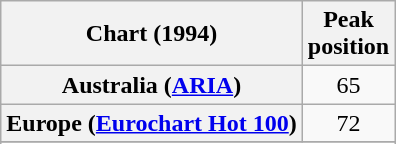<table class="wikitable sortable plainrowheaders" style="text-align:center">
<tr>
<th>Chart (1994)</th>
<th>Peak<br>position</th>
</tr>
<tr>
<th scope="row">Australia (<a href='#'>ARIA</a>)</th>
<td>65</td>
</tr>
<tr>
<th scope="row">Europe (<a href='#'>Eurochart Hot 100</a>)</th>
<td>72</td>
</tr>
<tr>
</tr>
<tr>
</tr>
</table>
